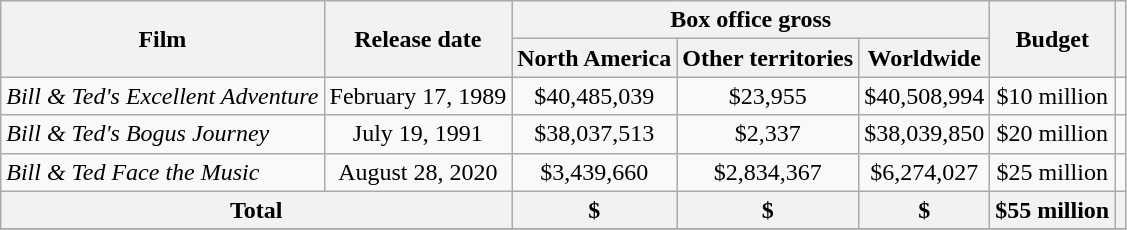<table class="wikitable sortable" style="text-align: center;">
<tr>
<th rowspan="2">Film</th>
<th rowspan="2">Release date</th>
<th colspan="3">Box office gross</th>
<th rowspan="2">Budget</th>
<th rowspan="2"></th>
</tr>
<tr>
<th>North America</th>
<th>Other territories</th>
<th>Worldwide</th>
</tr>
<tr>
<td style="text-align: left;"><em>Bill & Ted's Excellent Adventure</em></td>
<td>February 17, 1989</td>
<td>$40,485,039</td>
<td>$23,955</td>
<td>$40,508,994</td>
<td>$10 million</td>
<td></td>
</tr>
<tr>
<td style="text-align: left;"><em>Bill & Ted's Bogus Journey</em></td>
<td>July 19, 1991</td>
<td>$38,037,513</td>
<td>$2,337</td>
<td>$38,039,850</td>
<td>$20 million</td>
<td></td>
</tr>
<tr>
<td style="text-align: left;"><em>Bill & Ted Face the Music</em></td>
<td>August 28, 2020</td>
<td>$3,439,660</td>
<td>$2,834,367</td>
<td>$6,274,027</td>
<td>$25 million</td>
<td></td>
</tr>
<tr>
<th colspan="2">Total</th>
<th>$</th>
<th>$</th>
<th>$</th>
<th>$55 million</th>
<th></th>
</tr>
<tr>
</tr>
</table>
